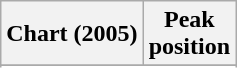<table class="wikitable sortable plainrowheaders" style="text-align:center">
<tr>
<th>Chart (2005)</th>
<th>Peak<br>position</th>
</tr>
<tr>
</tr>
<tr>
</tr>
</table>
